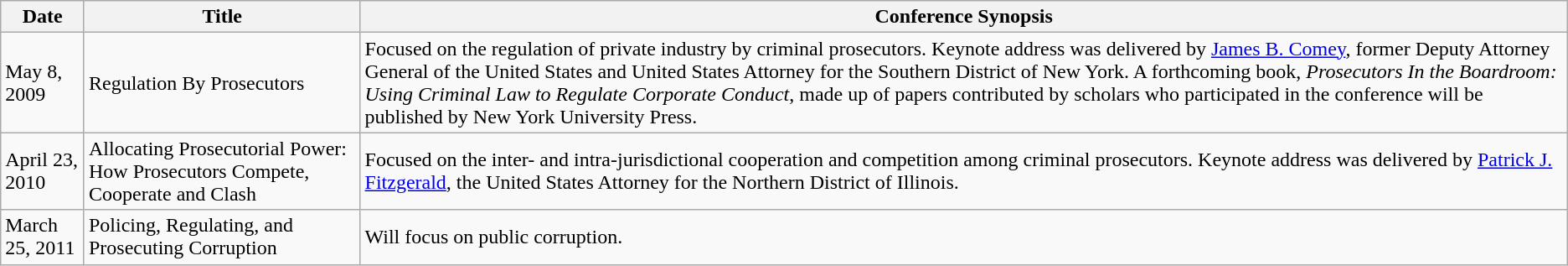<table class="wikitable">
<tr>
<th>Date</th>
<th>Title</th>
<th>Conference Synopsis</th>
</tr>
<tr>
<td>May 8, 2009</td>
<td>Regulation By Prosecutors</td>
<td>Focused on the regulation of private industry by criminal prosecutors. Keynote address was delivered by <a href='#'>James B. Comey</a>, former Deputy Attorney General of the United States and United States Attorney for the Southern District of New York. A forthcoming book, <em>Prosecutors In the Boardroom: Using Criminal Law to Regulate Corporate Conduct</em>, made up of papers contributed by scholars who participated in the conference will be published by New York University Press.</td>
</tr>
<tr>
<td>April 23, 2010</td>
<td>Allocating Prosecutorial Power: How Prosecutors Compete, Cooperate and Clash</td>
<td>Focused on the inter- and intra-jurisdictional cooperation and competition among criminal prosecutors. Keynote address was delivered by <a href='#'>Patrick J. Fitzgerald</a>, the United States Attorney for the Northern District of Illinois.</td>
</tr>
<tr>
<td>March 25, 2011</td>
<td>Policing, Regulating, and Prosecuting Corruption</td>
<td>Will focus on public corruption.</td>
</tr>
</table>
